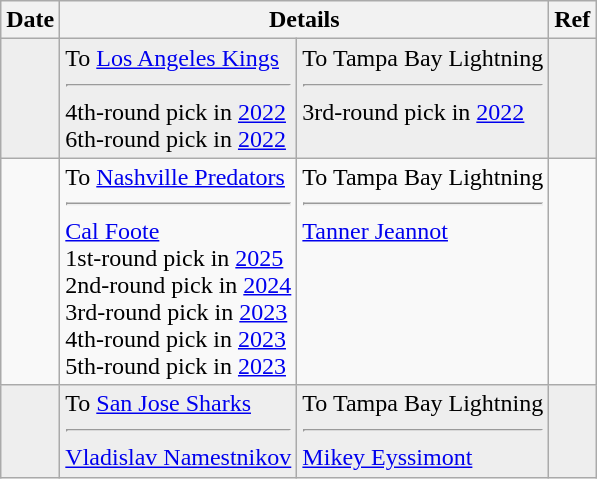<table class="wikitable">
<tr>
<th>Date</th>
<th colspan="2">Details</th>
<th>Ref</th>
</tr>
<tr style="background:#eee;">
<td></td>
<td valign="top">To <a href='#'>Los Angeles Kings</a><hr>4th-round pick in <a href='#'>2022</a><br>6th-round pick in <a href='#'>2022</a></td>
<td valign="top">To Tampa Bay Lightning<hr>3rd-round pick in <a href='#'>2022</a></td>
<td></td>
</tr>
<tr>
<td></td>
<td valign="top">To <a href='#'>Nashville Predators</a><hr><a href='#'>Cal Foote</a><br>1st-round pick in <a href='#'>2025</a><br>2nd-round pick in <a href='#'>2024</a><br>3rd-round pick in <a href='#'>2023</a><br>4th-round pick in <a href='#'>2023</a><br>5th-round pick in <a href='#'>2023</a></td>
<td valign="top">To Tampa Bay Lightning<hr><a href='#'>Tanner Jeannot</a></td>
<td></td>
</tr>
<tr style="background:#eee;">
<td></td>
<td valign="top">To <a href='#'>San Jose Sharks</a><hr><a href='#'>Vladislav Namestnikov</a></td>
<td valign="top">To Tampa Bay Lightning<hr><a href='#'>Mikey Eyssimont</a></td>
<td></td>
</tr>
</table>
